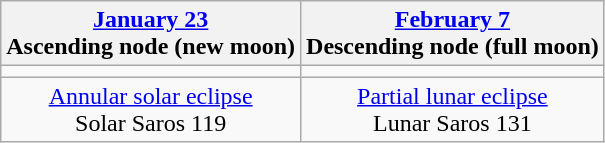<table class="wikitable">
<tr>
<th><a href='#'>January 23</a><br>Ascending node (new moon)<br></th>
<th><a href='#'>February 7</a><br>Descending node (full moon)<br></th>
</tr>
<tr>
<td></td>
<td></td>
</tr>
<tr align=center>
<td><a href='#'>Annular solar eclipse</a><br>Solar Saros 119</td>
<td><a href='#'>Partial lunar eclipse</a><br>Lunar Saros 131</td>
</tr>
</table>
